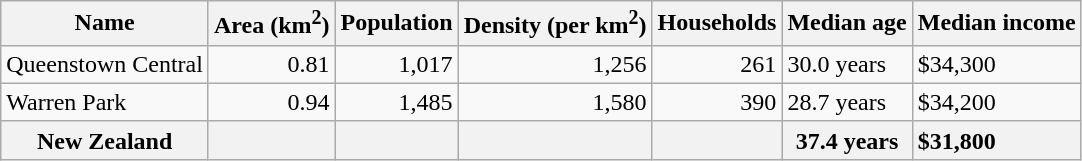<table class="wikitable">
<tr>
<th>Name</th>
<th>Area (km<sup>2</sup>)</th>
<th>Population</th>
<th>Density (per km<sup>2</sup>)</th>
<th>Households</th>
<th>Median age</th>
<th>Median income</th>
</tr>
<tr>
<td>Queenstown Central</td>
<td style="text-align:right;">0.81</td>
<td style="text-align:right;">1,017</td>
<td style="text-align:right;">1,256</td>
<td style="text-align:right;">261</td>
<td>30.0 years</td>
<td>$34,300</td>
</tr>
<tr>
<td>Warren Park</td>
<td style="text-align:right;">0.94</td>
<td style="text-align:right;">1,485</td>
<td style="text-align:right;">1,580</td>
<td style="text-align:right;">390</td>
<td>28.7 years</td>
<td>$34,200</td>
</tr>
<tr>
<th>New Zealand</th>
<th></th>
<th></th>
<th></th>
<th></th>
<th>37.4 years</th>
<th style="text-align:left;">$31,800</th>
</tr>
</table>
